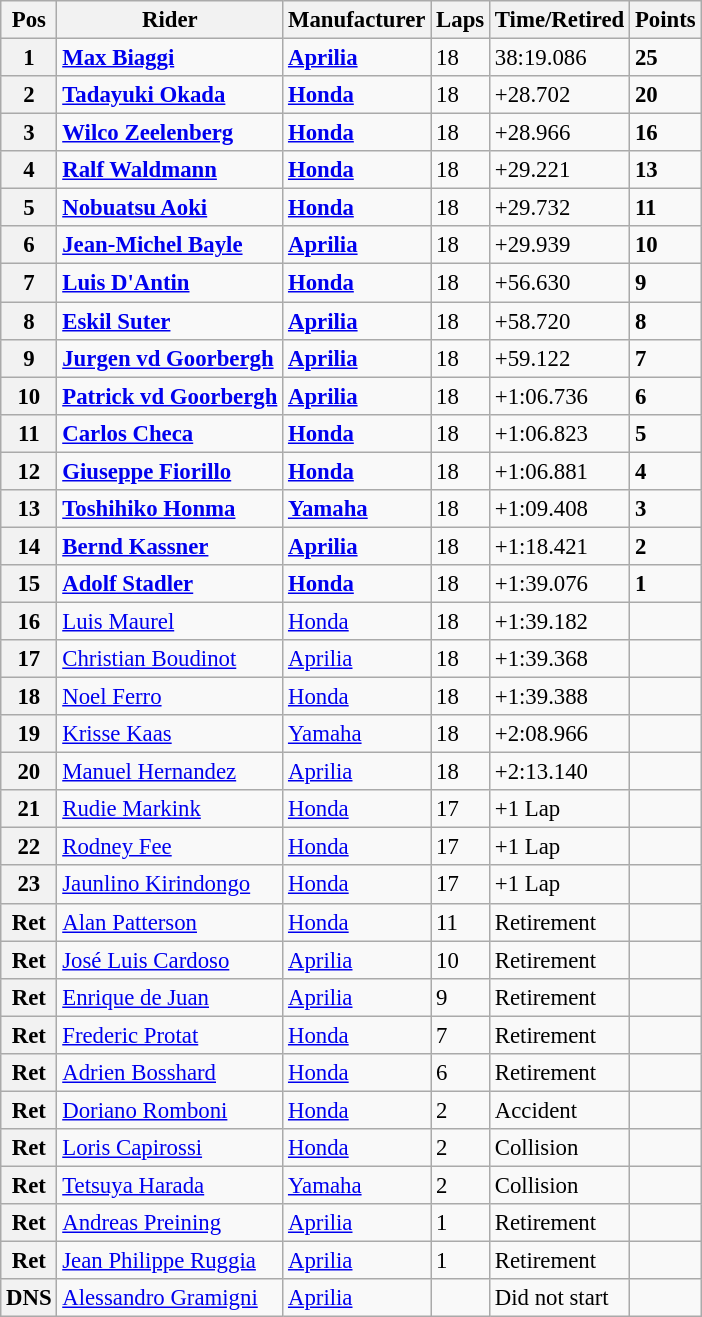<table class="wikitable" style="font-size: 95%;">
<tr>
<th>Pos</th>
<th>Rider</th>
<th>Manufacturer</th>
<th>Laps</th>
<th>Time/Retired</th>
<th>Points</th>
</tr>
<tr>
<th>1</th>
<td> <strong><a href='#'>Max Biaggi</a></strong></td>
<td><strong><a href='#'>Aprilia</a></strong></td>
<td>18</td>
<td>38:19.086</td>
<td><strong>25</strong></td>
</tr>
<tr>
<th>2</th>
<td> <strong><a href='#'>Tadayuki Okada</a></strong></td>
<td><strong><a href='#'>Honda</a></strong></td>
<td>18</td>
<td>+28.702</td>
<td><strong>20</strong></td>
</tr>
<tr>
<th>3</th>
<td> <strong><a href='#'>Wilco Zeelenberg</a></strong></td>
<td><strong><a href='#'>Honda</a></strong></td>
<td>18</td>
<td>+28.966</td>
<td><strong>16</strong></td>
</tr>
<tr>
<th>4</th>
<td> <strong><a href='#'>Ralf Waldmann</a></strong></td>
<td><strong><a href='#'>Honda</a></strong></td>
<td>18</td>
<td>+29.221</td>
<td><strong>13</strong></td>
</tr>
<tr>
<th>5</th>
<td> <strong><a href='#'>Nobuatsu Aoki</a></strong></td>
<td><strong><a href='#'>Honda</a></strong></td>
<td>18</td>
<td>+29.732</td>
<td><strong>11</strong></td>
</tr>
<tr>
<th>6</th>
<td> <strong><a href='#'>Jean-Michel Bayle</a></strong></td>
<td><strong><a href='#'>Aprilia</a></strong></td>
<td>18</td>
<td>+29.939</td>
<td><strong>10</strong></td>
</tr>
<tr>
<th>7</th>
<td> <strong><a href='#'>Luis D'Antin</a></strong></td>
<td><strong><a href='#'>Honda</a></strong></td>
<td>18</td>
<td>+56.630</td>
<td><strong>9</strong></td>
</tr>
<tr>
<th>8</th>
<td> <strong><a href='#'>Eskil Suter</a></strong></td>
<td><strong><a href='#'>Aprilia</a></strong></td>
<td>18</td>
<td>+58.720</td>
<td><strong>8</strong></td>
</tr>
<tr>
<th>9</th>
<td> <strong><a href='#'>Jurgen vd Goorbergh</a></strong></td>
<td><strong><a href='#'>Aprilia</a></strong></td>
<td>18</td>
<td>+59.122</td>
<td><strong>7</strong></td>
</tr>
<tr>
<th>10</th>
<td> <strong><a href='#'>Patrick vd Goorbergh</a></strong></td>
<td><strong><a href='#'>Aprilia</a></strong></td>
<td>18</td>
<td>+1:06.736</td>
<td><strong>6</strong></td>
</tr>
<tr>
<th>11</th>
<td> <strong><a href='#'>Carlos Checa</a></strong></td>
<td><strong><a href='#'>Honda</a></strong></td>
<td>18</td>
<td>+1:06.823</td>
<td><strong>5</strong></td>
</tr>
<tr>
<th>12</th>
<td> <strong><a href='#'>Giuseppe Fiorillo</a></strong></td>
<td><strong><a href='#'>Honda</a></strong></td>
<td>18</td>
<td>+1:06.881</td>
<td><strong>4</strong></td>
</tr>
<tr>
<th>13</th>
<td> <strong><a href='#'>Toshihiko Honma</a></strong></td>
<td><strong><a href='#'>Yamaha</a></strong></td>
<td>18</td>
<td>+1:09.408</td>
<td><strong>3</strong></td>
</tr>
<tr>
<th>14</th>
<td> <strong><a href='#'>Bernd Kassner</a></strong></td>
<td><strong><a href='#'>Aprilia</a></strong></td>
<td>18</td>
<td>+1:18.421</td>
<td><strong>2</strong></td>
</tr>
<tr>
<th>15</th>
<td> <strong><a href='#'>Adolf Stadler</a></strong></td>
<td><strong><a href='#'>Honda</a></strong></td>
<td>18</td>
<td>+1:39.076</td>
<td><strong>1</strong></td>
</tr>
<tr>
<th>16</th>
<td> <a href='#'>Luis Maurel</a></td>
<td><a href='#'>Honda</a></td>
<td>18</td>
<td>+1:39.182</td>
<td></td>
</tr>
<tr>
<th>17</th>
<td> <a href='#'>Christian Boudinot</a></td>
<td><a href='#'>Aprilia</a></td>
<td>18</td>
<td>+1:39.368</td>
<td></td>
</tr>
<tr>
<th>18</th>
<td> <a href='#'>Noel Ferro</a></td>
<td><a href='#'>Honda</a></td>
<td>18</td>
<td>+1:39.388</td>
<td></td>
</tr>
<tr>
<th>19</th>
<td> <a href='#'>Krisse Kaas</a></td>
<td><a href='#'>Yamaha</a></td>
<td>18</td>
<td>+2:08.966</td>
<td></td>
</tr>
<tr>
<th>20</th>
<td> <a href='#'>Manuel Hernandez</a></td>
<td><a href='#'>Aprilia</a></td>
<td>18</td>
<td>+2:13.140</td>
<td></td>
</tr>
<tr>
<th>21</th>
<td> <a href='#'>Rudie Markink</a></td>
<td><a href='#'>Honda</a></td>
<td>17</td>
<td>+1 Lap</td>
<td></td>
</tr>
<tr>
<th>22</th>
<td> <a href='#'>Rodney Fee</a></td>
<td><a href='#'>Honda</a></td>
<td>17</td>
<td>+1 Lap</td>
<td></td>
</tr>
<tr>
<th>23</th>
<td> <a href='#'>Jaunlino Kirindongo</a></td>
<td><a href='#'>Honda</a></td>
<td>17</td>
<td>+1 Lap</td>
<td></td>
</tr>
<tr>
<th>Ret</th>
<td> <a href='#'>Alan Patterson</a></td>
<td><a href='#'>Honda</a></td>
<td>11</td>
<td>Retirement</td>
<td></td>
</tr>
<tr>
<th>Ret</th>
<td> <a href='#'>José Luis Cardoso</a></td>
<td><a href='#'>Aprilia</a></td>
<td>10</td>
<td>Retirement</td>
<td></td>
</tr>
<tr>
<th>Ret</th>
<td> <a href='#'>Enrique de Juan</a></td>
<td><a href='#'>Aprilia</a></td>
<td>9</td>
<td>Retirement</td>
<td></td>
</tr>
<tr>
<th>Ret</th>
<td> <a href='#'>Frederic Protat</a></td>
<td><a href='#'>Honda</a></td>
<td>7</td>
<td>Retirement</td>
<td></td>
</tr>
<tr>
<th>Ret</th>
<td> <a href='#'>Adrien Bosshard</a></td>
<td><a href='#'>Honda</a></td>
<td>6</td>
<td>Retirement</td>
<td></td>
</tr>
<tr>
<th>Ret</th>
<td> <a href='#'>Doriano Romboni</a></td>
<td><a href='#'>Honda</a></td>
<td>2</td>
<td>Accident</td>
<td></td>
</tr>
<tr>
<th>Ret</th>
<td> <a href='#'>Loris Capirossi</a></td>
<td><a href='#'>Honda</a></td>
<td>2</td>
<td>Collision</td>
<td></td>
</tr>
<tr>
<th>Ret</th>
<td> <a href='#'>Tetsuya Harada</a></td>
<td><a href='#'>Yamaha</a></td>
<td>2</td>
<td>Collision</td>
<td></td>
</tr>
<tr>
<th>Ret</th>
<td> <a href='#'>Andreas Preining</a></td>
<td><a href='#'>Aprilia</a></td>
<td>1</td>
<td>Retirement</td>
<td></td>
</tr>
<tr>
<th>Ret</th>
<td> <a href='#'>Jean Philippe Ruggia</a></td>
<td><a href='#'>Aprilia</a></td>
<td>1</td>
<td>Retirement</td>
<td></td>
</tr>
<tr>
<th>DNS</th>
<td> <a href='#'>Alessandro Gramigni</a></td>
<td><a href='#'>Aprilia</a></td>
<td></td>
<td>Did not start</td>
<td></td>
</tr>
</table>
